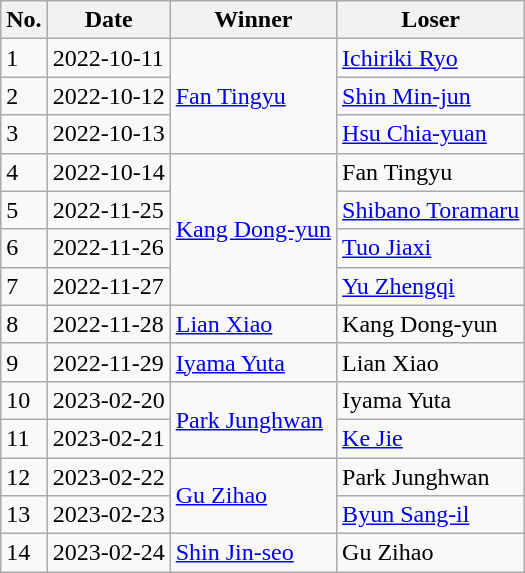<table class="wikitable">
<tr>
<th>No.</th>
<th>Date</th>
<th>Winner</th>
<th>Loser</th>
</tr>
<tr>
<td>1</td>
<td>2022-10-11</td>
<td rowspan=3> <a href='#'>Fan Tingyu</a></td>
<td> <a href='#'>Ichiriki Ryo</a></td>
</tr>
<tr>
<td>2</td>
<td>2022-10-12</td>
<td> <a href='#'>Shin Min-jun</a></td>
</tr>
<tr>
<td>3</td>
<td>2022-10-13</td>
<td> <a href='#'>Hsu Chia-yuan</a></td>
</tr>
<tr>
<td>4</td>
<td>2022-10-14</td>
<td rowspan=4> <a href='#'>Kang Dong-yun</a></td>
<td> Fan Tingyu</td>
</tr>
<tr>
<td>5</td>
<td>2022-11-25</td>
<td> <a href='#'>Shibano Toramaru</a></td>
</tr>
<tr>
<td>6</td>
<td>2022-11-26</td>
<td> <a href='#'>Tuo Jiaxi</a></td>
</tr>
<tr>
<td>7</td>
<td>2022-11-27</td>
<td> <a href='#'>Yu Zhengqi</a></td>
</tr>
<tr>
<td>8</td>
<td>2022-11-28</td>
<td> <a href='#'>Lian Xiao</a></td>
<td> Kang Dong-yun</td>
</tr>
<tr>
<td>9</td>
<td>2022-11-29</td>
<td> <a href='#'>Iyama Yuta</a></td>
<td> Lian Xiao</td>
</tr>
<tr>
<td>10</td>
<td>2023-02-20</td>
<td rowspan=2> <a href='#'>Park Junghwan</a></td>
<td> Iyama Yuta</td>
</tr>
<tr>
<td>11</td>
<td>2023-02-21</td>
<td> <a href='#'>Ke Jie</a></td>
</tr>
<tr>
<td>12</td>
<td>2023-02-22</td>
<td rowspan=2> <a href='#'>Gu Zihao</a></td>
<td> Park Junghwan</td>
</tr>
<tr>
<td>13</td>
<td>2023-02-23</td>
<td> <a href='#'>Byun Sang-il</a></td>
</tr>
<tr>
<td>14</td>
<td>2023-02-24</td>
<td> <a href='#'>Shin Jin-seo</a></td>
<td> Gu Zihao</td>
</tr>
</table>
